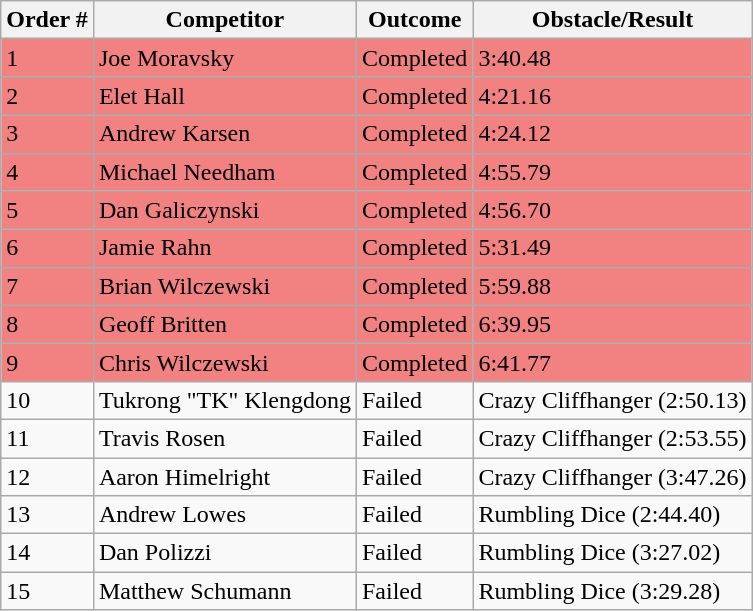<table class="wikitable sortable">
<tr>
<th>Order #</th>
<th>Competitor</th>
<th>Outcome</th>
<th>Obstacle/Result</th>
</tr>
<tr style="background-color:#f28282">
<td>1</td>
<td>Joe Moravsky</td>
<td>Completed</td>
<td>3:40.48</td>
</tr>
<tr style="background-color:#f28282">
<td>2</td>
<td>Elet Hall</td>
<td>Completed</td>
<td>4:21.16</td>
</tr>
<tr style="background-color:#f28282">
<td>3</td>
<td>Andrew Karsen</td>
<td>Completed</td>
<td>4:24.12</td>
</tr>
<tr style="background-color:#f28282">
<td>4</td>
<td>Michael Needham</td>
<td>Completed</td>
<td>4:55.79</td>
</tr>
<tr style="background-color:#f28282">
<td>5</td>
<td>Dan Galiczynski</td>
<td>Completed</td>
<td>4:56.70</td>
</tr>
<tr style="background-color:#f28282">
<td>6</td>
<td>Jamie Rahn</td>
<td>Completed</td>
<td>5:31.49</td>
</tr>
<tr style="background-color:#f28282">
<td>7</td>
<td>Brian Wilczewski</td>
<td>Completed</td>
<td>5:59.88</td>
</tr>
<tr style="background-color:#f28282">
<td>8</td>
<td>Geoff Britten</td>
<td>Completed</td>
<td>6:39.95</td>
</tr>
<tr style="background-color:#f28282">
<td>9</td>
<td>Chris Wilczewski</td>
<td>Completed</td>
<td>6:41.77</td>
</tr>
<tr>
<td>10</td>
<td>Tukrong "TK" Klengdong</td>
<td>Failed</td>
<td>Crazy Cliffhanger (2:50.13)</td>
</tr>
<tr>
<td>11</td>
<td>Travis Rosen</td>
<td>Failed</td>
<td>Crazy Cliffhanger (2:53.55)</td>
</tr>
<tr>
<td>12</td>
<td>Aaron Himelright</td>
<td>Failed</td>
<td>Crazy Cliffhanger (3:47.26)</td>
</tr>
<tr>
<td>13</td>
<td>Andrew Lowes</td>
<td>Failed</td>
<td>Rumbling Dice (2:44.40)</td>
</tr>
<tr>
<td>14</td>
<td>Dan Polizzi</td>
<td>Failed</td>
<td>Rumbling Dice (3:27.02)</td>
</tr>
<tr>
<td>15</td>
<td>Matthew Schumann</td>
<td>Failed</td>
<td>Rumbling Dice (3:29.28)</td>
</tr>
</table>
